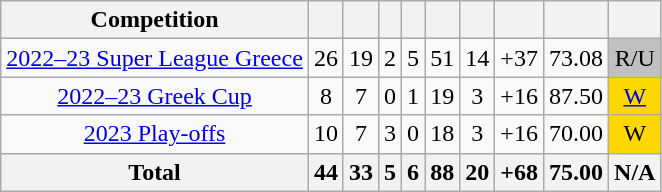<table class="wikitable" style="text-align:center">
<tr>
<th>Competition</th>
<th></th>
<th></th>
<th></th>
<th></th>
<th></th>
<th></th>
<th></th>
<th></th>
<th></th>
</tr>
<tr>
<td><a href='#'>2022–23 Super League Greece</a></td>
<td>26</td>
<td>19</td>
<td>2</td>
<td>5</td>
<td>51</td>
<td>14</td>
<td>+37</td>
<td>73.08</td>
<td bgcolor=#C0C0C0>R/U</td>
</tr>
<tr>
<td><a href='#'>2022–23 Greek Cup</a></td>
<td>8</td>
<td>7</td>
<td>0</td>
<td>1</td>
<td>19</td>
<td>3</td>
<td>+16</td>
<td>87.50</td>
<td bgcolor=#FFD700><a href='#'>W</a></td>
</tr>
<tr>
<td><a href='#'>2023 Play-offs</a></td>
<td>10</td>
<td>7</td>
<td>3</td>
<td>0</td>
<td>18</td>
<td>3</td>
<td>+16</td>
<td>70.00</td>
<td bgcolor=#FFD700>W</td>
</tr>
<tr>
<th>Total</th>
<th>44</th>
<th>33</th>
<th>5</th>
<th>6</th>
<th>88</th>
<th>20</th>
<th>+68</th>
<th>75.00</th>
<th>N/A</th>
</tr>
</table>
